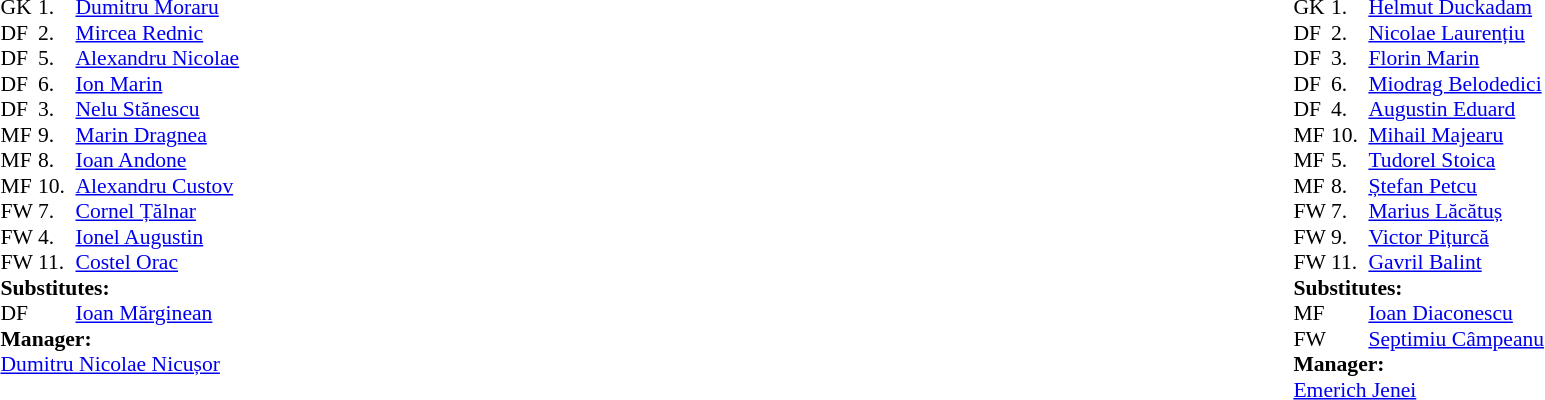<table style="width:100%;">
<tr>
<td style="vertical-align:top; width:50%;"><br><table style="font-size: 90%" cellspacing="0" cellpadding="0">
<tr>
<th width=25></th>
<th width=25></th>
</tr>
<tr>
<td>GK</td>
<td>1.</td>
<td> <a href='#'>Dumitru Moraru</a></td>
</tr>
<tr>
<td>DF</td>
<td>2.</td>
<td> <a href='#'>Mircea Rednic</a></td>
</tr>
<tr>
<td>DF</td>
<td>5.</td>
<td> <a href='#'>Alexandru Nicolae</a></td>
</tr>
<tr>
<td>DF</td>
<td>6.</td>
<td> <a href='#'>Ion Marin</a></td>
</tr>
<tr>
<td>DF</td>
<td>3.</td>
<td> <a href='#'>Nelu Stănescu</a></td>
<td></td>
</tr>
<tr>
<td>MF</td>
<td>9.</td>
<td> <a href='#'>Marin Dragnea</a></td>
</tr>
<tr>
<td>MF</td>
<td>8.</td>
<td> <a href='#'>Ioan Andone</a></td>
</tr>
<tr>
<td>MF</td>
<td>10.</td>
<td> <a href='#'>Alexandru Custov</a></td>
</tr>
<tr>
<td>FW</td>
<td>7.</td>
<td> <a href='#'>Cornel Țălnar</a></td>
</tr>
<tr>
<td>FW</td>
<td>4.</td>
<td> <a href='#'>Ionel Augustin</a></td>
</tr>
<tr>
<td>FW</td>
<td>11.</td>
<td> <a href='#'>Costel Orac</a></td>
</tr>
<tr>
<td colspan=3><strong>Substitutes:</strong></td>
</tr>
<tr>
<td>DF</td>
<td></td>
<td> <a href='#'>Ioan Mărginean</a></td>
<td></td>
</tr>
<tr>
<td colspan=3><strong>Manager:</strong></td>
</tr>
<tr>
<td colspan=4> <a href='#'>Dumitru Nicolae Nicușor</a></td>
</tr>
</table>
</td>
<td valign="top"></td>
<td style="vertical-align:top; width:50%;"><br><table cellspacing="0" cellpadding="0" style="font-size:90%; margin:auto;">
<tr>
<th width=25></th>
<th width=25></th>
</tr>
<tr>
<td>GK</td>
<td>1.</td>
<td> <a href='#'>Helmut Duckadam</a></td>
</tr>
<tr>
<td>DF</td>
<td>2.</td>
<td> <a href='#'>Nicolae Laurențiu</a></td>
</tr>
<tr>
<td>DF</td>
<td>3.</td>
<td> <a href='#'>Florin Marin</a></td>
</tr>
<tr>
<td>DF</td>
<td>6.</td>
<td> <a href='#'>Miodrag Belodedici</a></td>
</tr>
<tr>
<td>DF</td>
<td>4.</td>
<td> <a href='#'>Augustin Eduard</a></td>
</tr>
<tr>
<td>MF</td>
<td>10.</td>
<td> <a href='#'>Mihail Majearu</a></td>
</tr>
<tr>
<td>MF</td>
<td>5.</td>
<td> <a href='#'>Tudorel Stoica</a></td>
</tr>
<tr>
<td>MF</td>
<td>8.</td>
<td> <a href='#'>Ștefan Petcu</a></td>
<td></td>
</tr>
<tr>
<td>FW</td>
<td>7.</td>
<td> <a href='#'>Marius Lăcătuș</a></td>
</tr>
<tr>
<td>FW</td>
<td>9.</td>
<td> <a href='#'>Victor Pițurcă</a></td>
<td></td>
</tr>
<tr>
<td>FW</td>
<td>11.</td>
<td> <a href='#'>Gavril Balint</a></td>
</tr>
<tr>
<td colspan=3><strong>Substitutes:</strong></td>
</tr>
<tr>
<td>MF</td>
<td></td>
<td> <a href='#'>Ioan Diaconescu</a></td>
<td></td>
</tr>
<tr>
<td>FW</td>
<td></td>
<td> <a href='#'>Septimiu Câmpeanu</a></td>
<td></td>
</tr>
<tr>
<td colspan=3><strong>Manager:</strong></td>
</tr>
<tr>
<td colspan=4> <a href='#'>Emerich Jenei</a></td>
</tr>
</table>
</td>
</tr>
</table>
